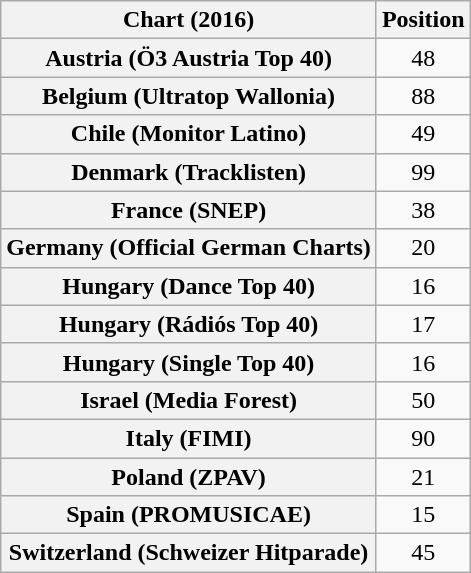<table class="wikitable sortable plainrowheaders" style="text-align:center">
<tr>
<th>Chart (2016)</th>
<th>Position</th>
</tr>
<tr>
<th scope="row">Austria (Ö3 Austria Top 40)</th>
<td>48</td>
</tr>
<tr>
<th scope="row">Belgium (Ultratop Wallonia)</th>
<td>88</td>
</tr>
<tr>
<th scope="row">Chile (Monitor Latino)</th>
<td>49</td>
</tr>
<tr>
<th scope="row">Denmark (Tracklisten)</th>
<td>99</td>
</tr>
<tr>
<th scope="row">France (SNEP)</th>
<td>38</td>
</tr>
<tr>
<th scope="row">Germany (Official German Charts)</th>
<td>20</td>
</tr>
<tr>
<th scope="row">Hungary (Dance Top 40)</th>
<td>16</td>
</tr>
<tr>
<th scope="row">Hungary (Rádiós Top 40)</th>
<td>17</td>
</tr>
<tr>
<th scope="row">Hungary (Single Top 40)</th>
<td>16</td>
</tr>
<tr>
<th scope="row">Israel (Media Forest)</th>
<td>50</td>
</tr>
<tr>
<th scope="row">Italy (FIMI)</th>
<td>90</td>
</tr>
<tr>
<th scope="row">Poland (ZPAV)</th>
<td>21</td>
</tr>
<tr>
<th scope="row">Spain (PROMUSICAE)</th>
<td>15</td>
</tr>
<tr>
<th scope="row">Switzerland (Schweizer Hitparade)</th>
<td>45</td>
</tr>
</table>
